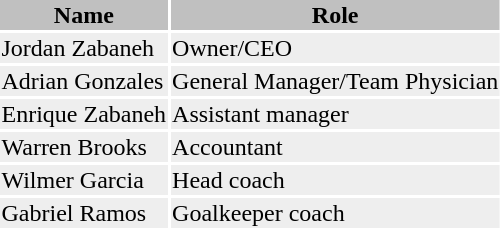<table class="toccolours">
<tr>
<th style="background:silver;">Name</th>
<th style="background:silver;">Role</th>
</tr>
<tr style="background:#eee;">
<td> Jordan Zabaneh</td>
<td>Owner/CEO</td>
</tr>
<tr style="background:#eee;">
<td> Adrian Gonzales</td>
<td>General Manager/Team Physician</td>
</tr>
<tr style="background:#eee;">
<td> Enrique Zabaneh</td>
<td>Assistant manager</td>
</tr>
<tr style="background:#eee;">
<td> Warren Brooks</td>
<td>Accountant</td>
</tr>
<tr style="background:#eee;">
<td> Wilmer Garcia</td>
<td>Head coach</td>
</tr>
<tr style="background:#eee;">
<td> Gabriel Ramos</td>
<td>Goalkeeper coach</td>
</tr>
<tr style="background:#eee;">
</tr>
</table>
